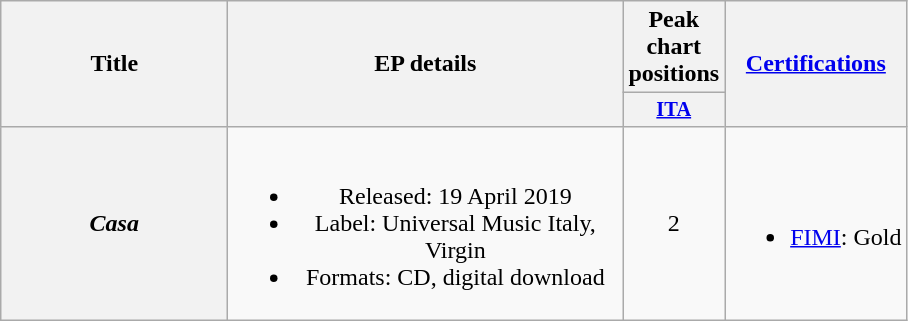<table class="wikitable plainrowheaders" style="text-align:center;">
<tr>
<th rowspan="2" scope="col" style="width:9em;">Title</th>
<th rowspan="2" scope="col" style="width:16em;">EP details</th>
<th scope="col">Peak chart positions</th>
<th rowspan="2" scope="col"><a href='#'>Certifications</a></th>
</tr>
<tr>
<th scope="col" style="width:3em;font-size:85%;"><a href='#'>ITA</a><br></th>
</tr>
<tr>
<th scope="row"><em>Casa</em></th>
<td><br><ul><li>Released: 19 April 2019</li><li>Label: Universal Music Italy, Virgin</li><li>Formats: CD, digital download</li></ul></td>
<td>2</td>
<td><br><ul><li><a href='#'>FIMI</a>: Gold</li></ul></td>
</tr>
</table>
